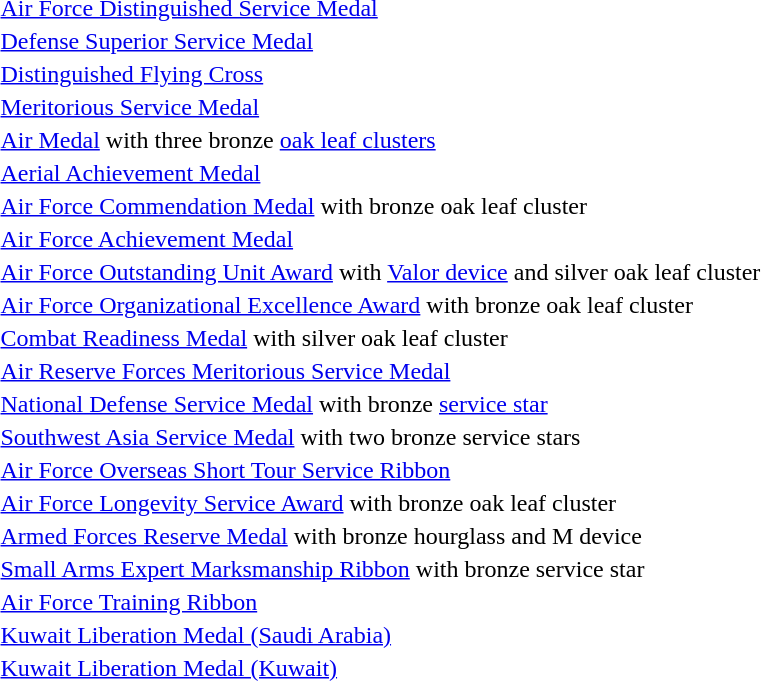<table>
<tr>
<td></td>
<td><a href='#'>Air Force Distinguished Service Medal</a></td>
</tr>
<tr>
<td></td>
<td><a href='#'>Defense Superior Service Medal</a></td>
</tr>
<tr>
<td></td>
<td><a href='#'>Distinguished Flying Cross</a></td>
</tr>
<tr>
<td></td>
<td><a href='#'>Meritorious Service Medal</a></td>
</tr>
<tr>
<td></td>
<td><a href='#'>Air Medal</a> with three bronze <a href='#'>oak leaf clusters</a></td>
</tr>
<tr>
<td></td>
<td><a href='#'>Aerial Achievement Medal</a></td>
</tr>
<tr>
<td></td>
<td><a href='#'>Air Force Commendation Medal</a> with bronze oak leaf cluster</td>
</tr>
<tr>
<td></td>
<td><a href='#'>Air Force Achievement Medal</a></td>
</tr>
<tr>
<td></td>
<td><a href='#'>Air Force Outstanding Unit Award</a> with <a href='#'>Valor device</a> and silver oak leaf cluster</td>
</tr>
<tr>
<td></td>
<td><a href='#'>Air Force Organizational Excellence Award</a> with bronze oak leaf cluster</td>
</tr>
<tr>
<td></td>
<td><a href='#'>Combat Readiness Medal</a> with silver oak leaf cluster</td>
</tr>
<tr>
<td></td>
<td><a href='#'>Air Reserve Forces Meritorious Service Medal</a></td>
</tr>
<tr>
<td></td>
<td><a href='#'>National Defense Service Medal</a> with bronze <a href='#'>service star</a></td>
</tr>
<tr>
<td></td>
<td><a href='#'>Southwest Asia Service Medal</a> with two bronze service stars</td>
</tr>
<tr>
<td></td>
<td><a href='#'>Air Force Overseas Short Tour Service Ribbon</a></td>
</tr>
<tr>
<td></td>
<td><a href='#'>Air Force Longevity Service Award</a> with bronze oak leaf cluster</td>
</tr>
<tr>
<td></td>
<td><a href='#'>Armed Forces Reserve Medal</a> with bronze hourglass and M device</td>
</tr>
<tr>
<td></td>
<td><a href='#'>Small Arms Expert Marksmanship Ribbon</a> with bronze service star</td>
</tr>
<tr>
<td></td>
<td><a href='#'>Air Force Training Ribbon</a></td>
</tr>
<tr>
<td></td>
<td><a href='#'>Kuwait Liberation Medal (Saudi Arabia)</a></td>
</tr>
<tr>
<td></td>
<td><a href='#'>Kuwait Liberation Medal (Kuwait)</a></td>
</tr>
<tr>
</tr>
</table>
